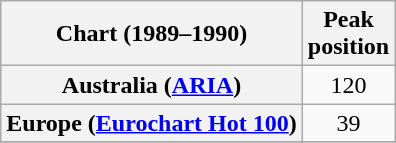<table class="wikitable sortable plainrowheaders" style="text-align:center;">
<tr>
<th scope="col">Chart (1989–1990)</th>
<th scope="col">Peak<br>position</th>
</tr>
<tr>
<th scope="row">Australia (<a href='#'>ARIA</a>)</th>
<td>120</td>
</tr>
<tr>
<th scope="row">Europe (<a href='#'>Eurochart Hot 100</a>)</th>
<td>39</td>
</tr>
<tr>
</tr>
</table>
